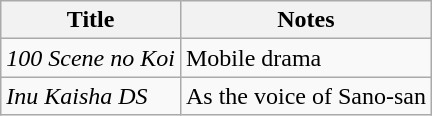<table class="wikitable">
<tr>
<th>Title</th>
<th>Notes</th>
</tr>
<tr>
<td><em>100 Scene no Koi</em></td>
<td>Mobile drama</td>
</tr>
<tr>
<td><em>Inu Kaisha DS</em></td>
<td>As the voice of Sano-san</td>
</tr>
</table>
